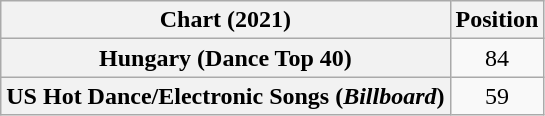<table class="wikitable sortable plainrowheaders" style="text-align:center">
<tr>
<th scope="col">Chart (2021)</th>
<th scope="col">Position</th>
</tr>
<tr>
<th scope="row">Hungary (Dance Top 40)</th>
<td>84</td>
</tr>
<tr>
<th scope="row">US Hot Dance/Electronic Songs (<em>Billboard</em>)</th>
<td>59</td>
</tr>
</table>
